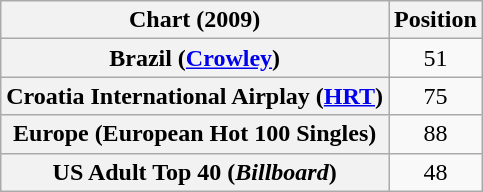<table class="wikitable sortable plainrowheaders" style="text-align:center">
<tr>
<th scope="col">Chart (2009)</th>
<th scope="col">Position</th>
</tr>
<tr>
<th scope="row">Brazil (<a href='#'>Crowley</a>)</th>
<td>51</td>
</tr>
<tr>
<th scope="row">Croatia International Airplay (<a href='#'>HRT</a>)</th>
<td>75</td>
</tr>
<tr>
<th scope="row">Europe (European Hot 100 Singles)</th>
<td>88</td>
</tr>
<tr>
<th scope="row">US Adult Top 40 (<em>Billboard</em>)</th>
<td>48</td>
</tr>
</table>
